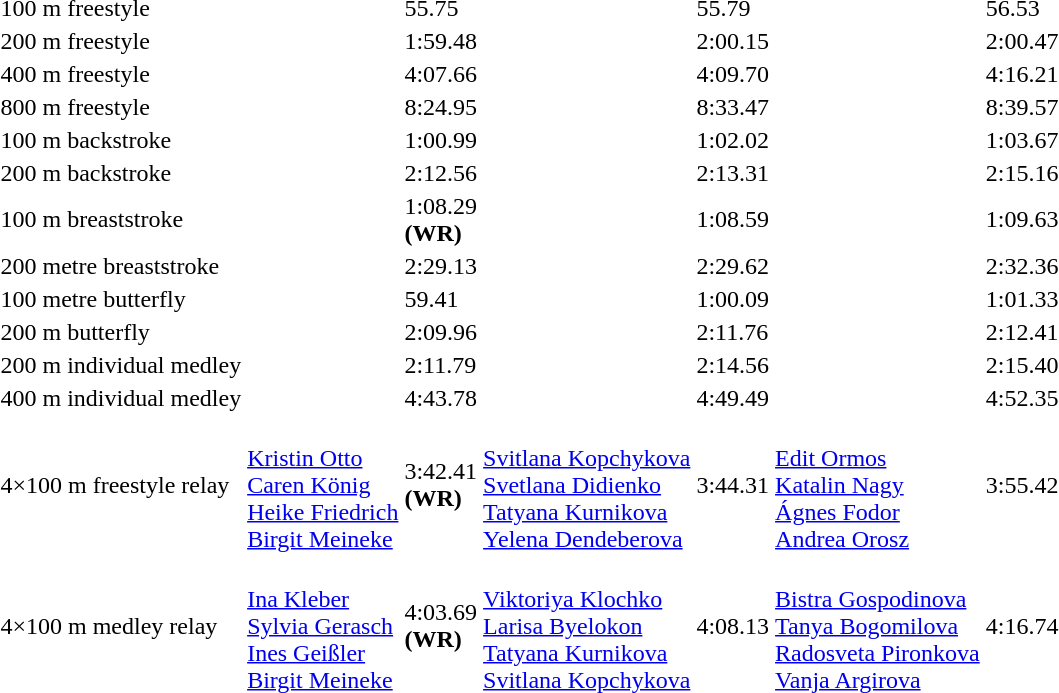<table>
<tr>
<td>100 m freestyle</td>
<td></td>
<td>55.75</td>
<td></td>
<td>55.79</td>
<td></td>
<td>56.53</td>
</tr>
<tr>
<td>200 m freestyle</td>
<td></td>
<td>1:59.48</td>
<td></td>
<td>2:00.15</td>
<td></td>
<td>2:00.47</td>
</tr>
<tr>
<td>400 m freestyle</td>
<td></td>
<td>4:07.66</td>
<td></td>
<td>4:09.70</td>
<td></td>
<td>4:16.21</td>
</tr>
<tr>
<td>800 m freestyle</td>
<td></td>
<td>8:24.95</td>
<td></td>
<td>8:33.47</td>
<td></td>
<td>8:39.57</td>
</tr>
<tr>
<td>100 m backstroke</td>
<td></td>
<td>1:00.99</td>
<td></td>
<td>1:02.02</td>
<td></td>
<td>1:03.67</td>
</tr>
<tr>
<td>200 m backstroke</td>
<td></td>
<td>2:12.56</td>
<td></td>
<td>2:13.31</td>
<td></td>
<td>2:15.16</td>
</tr>
<tr>
<td>100 m breaststroke</td>
<td></td>
<td>1:08.29 <br> <strong>(WR)</strong></td>
<td></td>
<td>1:08.59</td>
<td></td>
<td>1:09.63</td>
</tr>
<tr>
<td>200 metre breaststroke</td>
<td></td>
<td>2:29.13</td>
<td></td>
<td>2:29.62</td>
<td></td>
<td>2:32.36</td>
</tr>
<tr>
<td>100 metre butterfly</td>
<td></td>
<td>59.41</td>
<td></td>
<td>1:00.09</td>
<td></td>
<td>1:01.33</td>
</tr>
<tr>
<td>200 m butterfly</td>
<td></td>
<td>2:09.96</td>
<td></td>
<td>2:11.76</td>
<td></td>
<td>2:12.41</td>
</tr>
<tr>
<td>200 m individual medley</td>
<td></td>
<td>2:11.79</td>
<td></td>
<td>2:14.56</td>
<td></td>
<td>2:15.40</td>
</tr>
<tr>
<td>400 m individual medley</td>
<td></td>
<td>4:43.78</td>
<td></td>
<td>4:49.49</td>
<td></td>
<td>4:52.35</td>
</tr>
<tr>
<td>4×100 m freestyle relay</td>
<td><br> <a href='#'>Kristin Otto</a><br> <a href='#'>Caren König</a><br> <a href='#'>Heike Friedrich</a><br> <a href='#'>Birgit Meineke</a><br></td>
<td>3:42.41 <br> <strong>(WR)</strong></td>
<td><br> <a href='#'>Svitlana Kopchykova</a><br> <a href='#'>Svetlana Didienko</a><br> <a href='#'>Tatyana Kurnikova</a><br> <a href='#'>Yelena Dendeberova</a><br></td>
<td>3:44.31</td>
<td><br> <a href='#'>Edit Ormos</a><br> <a href='#'>Katalin Nagy</a><br> <a href='#'>Ágnes Fodor</a><br> <a href='#'>Andrea Orosz</a><br></td>
<td>3:55.42</td>
</tr>
<tr>
<td>4×100 m medley relay</td>
<td><br> <a href='#'>Ina Kleber</a><br> <a href='#'>Sylvia Gerasch</a><br> <a href='#'>Ines Geißler</a><br> <a href='#'>Birgit Meineke</a><br></td>
<td>4:03.69 <br> <strong>(WR)</strong></td>
<td><br> <a href='#'>Viktoriya Klochko</a><br> <a href='#'>Larisa Byelokon</a><br> <a href='#'>Tatyana Kurnikova</a><br> <a href='#'>Svitlana Kopchykova</a><br></td>
<td>4:08.13</td>
<td><br> <a href='#'>Bistra Gospodinova</a><br> <a href='#'>Tanya Bogomilova</a><br> <a href='#'>Radosveta Pironkova</a><br> <a href='#'>Vanja Argirova</a><br></td>
<td>4:16.74</td>
</tr>
</table>
